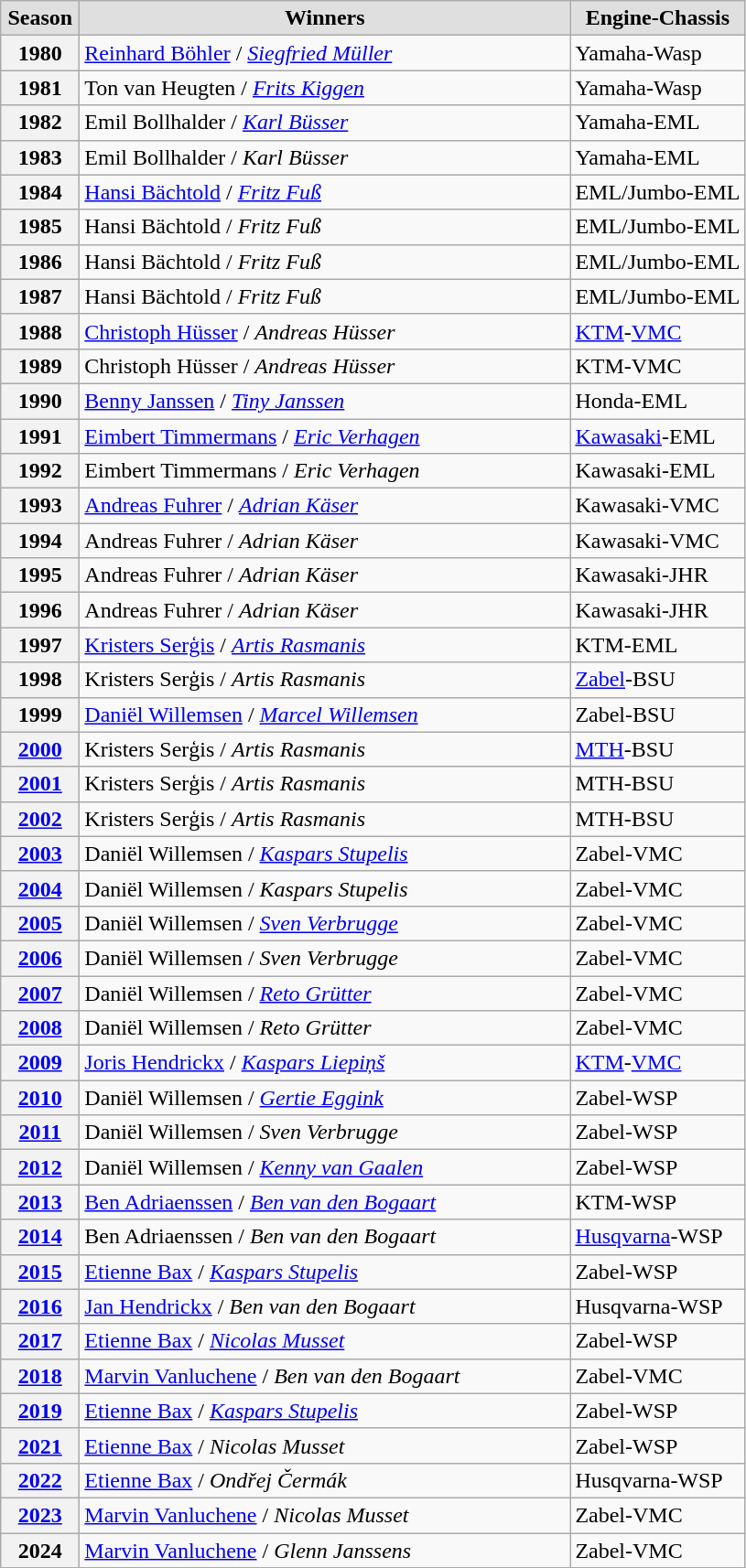<table class="wikitable">
<tr align="center" style="background:#dfdfdf;">
<td width="50"><strong>Season</strong></td>
<td width="350"><strong>Winners</strong></td>
<td width="120"><strong>Engine-Chassis</strong></td>
</tr>
<tr>
<th>1980</th>
<td> <a href='#'>Reinhard Böhler</a> / <em><a href='#'>Siegfried Müller</a> </em></td>
<td>Yamaha-Wasp</td>
</tr>
<tr>
<th>1981</th>
<td> Ton van Heugten / <em><a href='#'>Frits Kiggen</a></em></td>
<td>Yamaha-Wasp</td>
</tr>
<tr>
<th>1982</th>
<td> Emil Bollhalder / <em><a href='#'>Karl Büsser</a></em></td>
<td>Yamaha-EML</td>
</tr>
<tr>
<th>1983</th>
<td> Emil Bollhalder / <em>Karl Büsser</em></td>
<td>Yamaha-EML</td>
</tr>
<tr>
<th>1984</th>
<td> <a href='#'>Hansi Bächtold</a> / <em><a href='#'>Fritz Fuß</a></em></td>
<td>EML/Jumbo-EML</td>
</tr>
<tr>
<th>1985</th>
<td> Hansi Bächtold / <em>Fritz Fuß</em></td>
<td>EML/Jumbo-EML</td>
</tr>
<tr>
<th>1986</th>
<td> Hansi Bächtold / <em>Fritz Fuß</em></td>
<td>EML/Jumbo-EML</td>
</tr>
<tr>
<th>1987</th>
<td> Hansi Bächtold / <em>Fritz Fuß</em></td>
<td>EML/Jumbo-EML</td>
</tr>
<tr>
<th>1988</th>
<td> <a href='#'>Christoph Hüsser</a> / <em>Andreas Hüsser</em></td>
<td><a href='#'>KTM</a>-<a href='#'>VMC</a></td>
</tr>
<tr>
<th>1989</th>
<td> Christoph Hüsser / <em>Andreas Hüsser</em></td>
<td>KTM-VMC</td>
</tr>
<tr>
<th>1990</th>
<td> <a href='#'>Benny Janssen</a> / <em><a href='#'>Tiny Janssen</a></em></td>
<td>Honda-EML</td>
</tr>
<tr>
<th>1991</th>
<td> <a href='#'>Eimbert Timmermans</a> / <em><a href='#'>Eric Verhagen</a></em></td>
<td><a href='#'>Kawasaki</a>-EML</td>
</tr>
<tr>
<th>1992</th>
<td> Eimbert Timmermans / <em>Eric Verhagen</em></td>
<td>Kawasaki-EML</td>
</tr>
<tr>
<th>1993</th>
<td> <a href='#'>Andreas Fuhrer</a> / <em><a href='#'>Adrian Käser</a></em></td>
<td>Kawasaki-VMC</td>
</tr>
<tr>
<th>1994</th>
<td> Andreas Fuhrer / <em>Adrian Käser</em></td>
<td>Kawasaki-VMC</td>
</tr>
<tr>
<th>1995</th>
<td> Andreas Fuhrer / <em>Adrian Käser</em></td>
<td>Kawasaki-JHR</td>
</tr>
<tr>
<th>1996</th>
<td> Andreas Fuhrer / <em>Adrian Käser</em></td>
<td>Kawasaki-JHR</td>
</tr>
<tr>
<th>1997</th>
<td> <a href='#'>Kristers Serģis</a> / <em><a href='#'>Artis Rasmanis</a></em></td>
<td>KTM-EML</td>
</tr>
<tr>
<th>1998</th>
<td> Kristers Serģis / <em>Artis Rasmanis</em></td>
<td><a href='#'>Zabel</a>-BSU</td>
</tr>
<tr>
<th>1999</th>
<td> <a href='#'>Daniël Willemsen</a> / <em><a href='#'>Marcel Willemsen</a></em></td>
<td>Zabel-BSU</td>
</tr>
<tr>
<th><a href='#'>2000</a></th>
<td> Kristers Serģis / <em>Artis Rasmanis</em></td>
<td><a href='#'>MTH</a>-BSU</td>
</tr>
<tr>
<th><a href='#'>2001</a></th>
<td> Kristers Serģis / <em>Artis Rasmanis</em></td>
<td>MTH-BSU</td>
</tr>
<tr>
<th><a href='#'>2002</a></th>
<td> Kristers Serģis / <em>Artis Rasmanis</em></td>
<td>MTH-BSU</td>
</tr>
<tr>
<th><a href='#'>2003</a></th>
<td> Daniël Willemsen /  <em><a href='#'>Kaspars Stupelis</a></em></td>
<td>Zabel-VMC</td>
</tr>
<tr>
<th><a href='#'>2004</a></th>
<td> Daniël Willemsen /  <em>Kaspars Stupelis</em></td>
<td>Zabel-VMC</td>
</tr>
<tr>
<th><a href='#'>2005</a></th>
<td> Daniël Willemsen /  <em><a href='#'>Sven Verbrugge</a></em></td>
<td>Zabel-VMC</td>
</tr>
<tr>
<th><a href='#'>2006</a></th>
<td> Daniël Willemsen /  <em>Sven Verbrugge</em></td>
<td>Zabel-VMC</td>
</tr>
<tr>
<th><a href='#'>2007</a></th>
<td> Daniël Willemsen /  <em><a href='#'>Reto Grütter</a></em></td>
<td>Zabel-VMC</td>
</tr>
<tr>
<th><a href='#'>2008</a></th>
<td> Daniël Willemsen /  <em>Reto Grütter</em></td>
<td>Zabel-VMC</td>
</tr>
<tr>
<th><a href='#'>2009</a></th>
<td> <a href='#'>Joris Hendrickx</a> /  <em><a href='#'>Kaspars Liepiņš</a></em></td>
<td><a href='#'>KTM</a>-<a href='#'>VMC</a></td>
</tr>
<tr>
<th><a href='#'>2010</a></th>
<td> Daniël Willemsen / <em><a href='#'>Gertie Eggink</a></em></td>
<td>Zabel-WSP</td>
</tr>
<tr>
<th><a href='#'>2011</a></th>
<td> Daniël Willemsen /  <em>Sven Verbrugge</em></td>
<td>Zabel-WSP</td>
</tr>
<tr>
<th><a href='#'>2012</a></th>
<td> Daniël Willemsen / <em><a href='#'>Kenny van Gaalen</a></em></td>
<td>Zabel-WSP</td>
</tr>
<tr>
<th><a href='#'>2013</a></th>
<td> <a href='#'>Ben Adriaenssen</a> /  <em><a href='#'>Ben van den Bogaart</a></em></td>
<td>KTM-WSP</td>
</tr>
<tr>
<th><a href='#'>2014</a></th>
<td> Ben Adriaenssen /  <em>Ben van den Bogaart</em></td>
<td><a href='#'>Husqvarna</a>-WSP</td>
</tr>
<tr>
<th><a href='#'>2015</a></th>
<td> <a href='#'>Etienne Bax</a> /  <em><a href='#'>Kaspars Stupelis</a></em></td>
<td>Zabel-WSP</td>
</tr>
<tr>
<th><a href='#'>2016</a></th>
<td> <a href='#'>Jan Hendrickx</a> /  <em>Ben van den Bogaart</em></td>
<td>Husqvarna-WSP</td>
</tr>
<tr>
<th><a href='#'>2017</a></th>
<td> <a href='#'>Etienne Bax</a> /  <em><a href='#'>Nicolas Musset</a></em></td>
<td>Zabel-WSP</td>
</tr>
<tr>
<th><a href='#'>2018</a></th>
<td> <a href='#'>Marvin Vanluchene</a> /  <em>Ben van den Bogaart</em></td>
<td>Zabel-VMC</td>
</tr>
<tr>
<th><a href='#'>2019</a></th>
<td> <a href='#'>Etienne Bax</a> /  <em><a href='#'>Kaspars Stupelis</a></em></td>
<td>Zabel-WSP</td>
</tr>
<tr>
<th><a href='#'>2021</a></th>
<td> <a href='#'>Etienne Bax</a> /  <em>Nicolas Musset</em></td>
<td>Zabel-WSP</td>
</tr>
<tr>
<th><a href='#'>2022</a></th>
<td> <a href='#'>Etienne Bax</a> /  <em>Ondřej Čermák</em></td>
<td>Husqvarna-WSP</td>
</tr>
<tr>
<th><a href='#'>2023</a></th>
<td> <a href='#'>Marvin Vanluchene</a> /  <em>Nicolas Musset</em></td>
<td>Zabel-VMC</td>
</tr>
<tr>
<th>2024</th>
<td> <a href='#'>Marvin Vanluchene</a> /  <em>Glenn Janssens</em></td>
<td>Zabel-VMC</td>
</tr>
</table>
